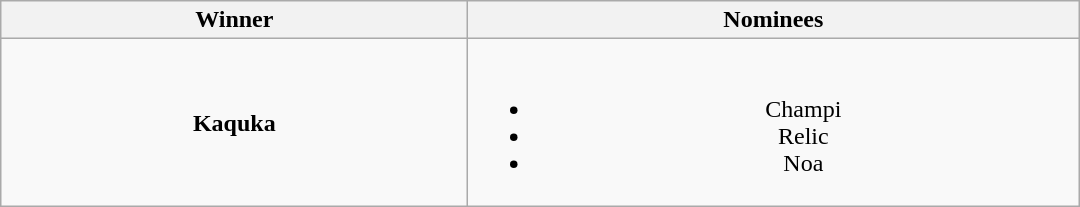<table class="wikitable" style="text-align:center;">
<tr>
<th scope="col" style="width:19em;">Winner</th>
<th scope="col" style="width:25em;">Nominees</th>
</tr>
<tr>
<td><strong> Kaquka</strong></td>
<td><br><ul><li> Champi</li><li> Relic</li><li> Noa</li></ul></td>
</tr>
</table>
